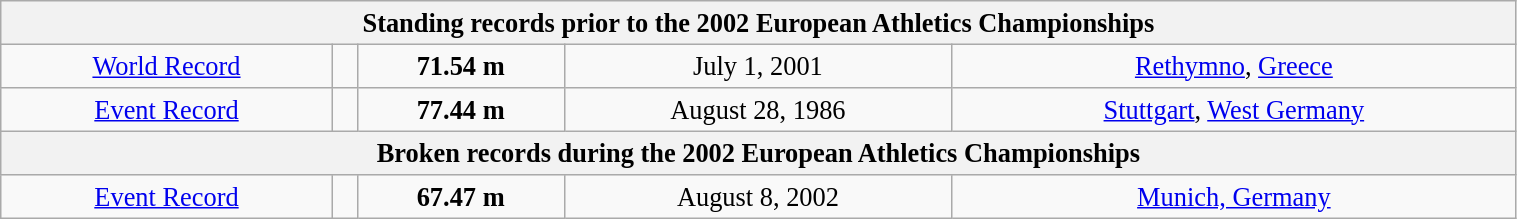<table class="wikitable" style=" text-align:center; font-size:110%;" width="80%">
<tr>
<th colspan="5">Standing records prior to the 2002 European Athletics Championships</th>
</tr>
<tr>
<td><a href='#'>World Record</a></td>
<td></td>
<td><strong>71.54 m </strong></td>
<td>July 1, 2001</td>
<td> <a href='#'>Rethymno</a>, <a href='#'>Greece</a></td>
</tr>
<tr>
<td><a href='#'>Event Record</a></td>
<td></td>
<td><strong>77.44 m </strong></td>
<td>August 28, 1986</td>
<td> <a href='#'>Stuttgart</a>, <a href='#'>West Germany</a></td>
</tr>
<tr>
<th colspan="5">Broken records during the 2002 European Athletics Championships</th>
</tr>
<tr>
<td><a href='#'>Event Record</a></td>
<td></td>
<td><strong>67.47 m </strong></td>
<td>August 8, 2002</td>
<td> <a href='#'>Munich, Germany</a></td>
</tr>
</table>
